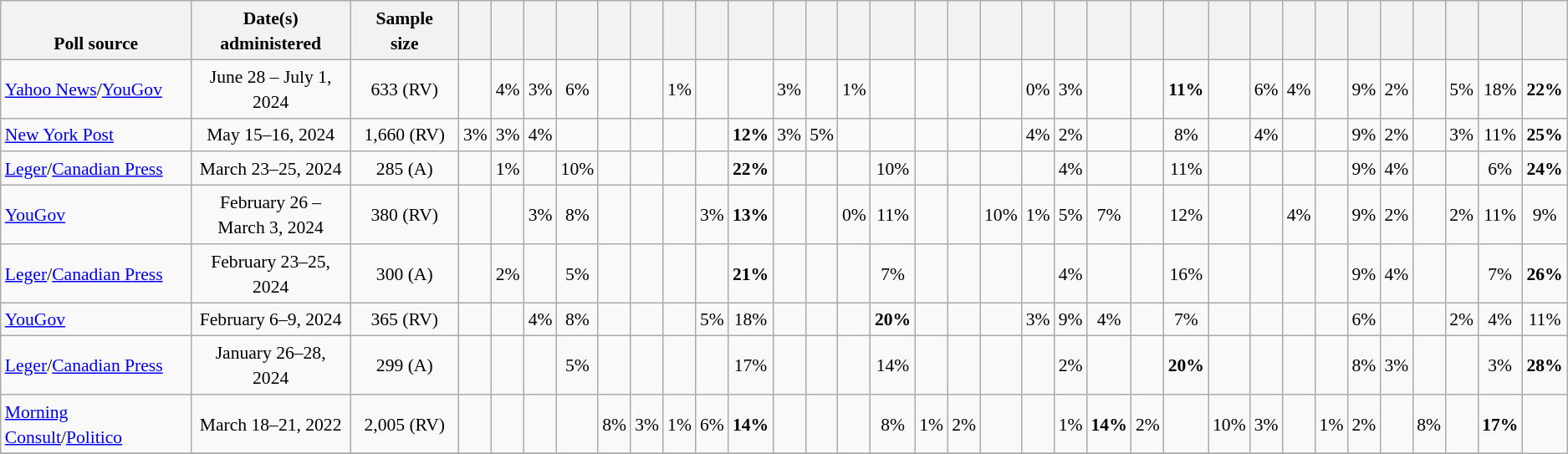<table class="wikitable" style="text-align:center;font-size:90%;line-height:20px">
<tr valign=bottom>
<th style="background-position: right 85%;">Poll source</th>
<th style="width:120px; background-position: right 85%;">Date(s)<br>administered</th>
<th style="width:80px; background-position: right 85%;">Sample<br>size</th>
<th></th>
<th></th>
<th></th>
<th></th>
<th></th>
<th></th>
<th></th>
<th></th>
<th></th>
<th></th>
<th></th>
<th></th>
<th></th>
<th></th>
<th></th>
<th></th>
<th></th>
<th></th>
<th></th>
<th></th>
<th></th>
<th></th>
<th></th>
<th></th>
<th></th>
<th></th>
<th></th>
<th></th>
<th></th>
<th></th>
<th></th>
</tr>
<tr>
<td style="text-align:left;"><a href='#'>Yahoo News</a>/<a href='#'>YouGov</a></td>
<td>June 28 – July 1, 2024</td>
<td>633 (RV)</td>
<td></td>
<td>4%</td>
<td>3%</td>
<td>6%</td>
<td></td>
<td></td>
<td>1%</td>
<td></td>
<td></td>
<td>3%</td>
<td></td>
<td>1%</td>
<td></td>
<td></td>
<td></td>
<td></td>
<td>0%</td>
<td>3%</td>
<td></td>
<td></td>
<td><strong>11%</strong></td>
<td></td>
<td>6%</td>
<td>4%</td>
<td></td>
<td>9%</td>
<td>2%</td>
<td></td>
<td>5%</td>
<td>18%</td>
<td><strong>22%</strong></td>
</tr>
<tr>
<td style="text-align:left;"><a href='#'>New York Post</a></td>
<td>May 15–16, 2024</td>
<td>1,660 (RV)</td>
<td>3%</td>
<td>3%</td>
<td>4%</td>
<td></td>
<td></td>
<td></td>
<td></td>
<td></td>
<td><strong>12%</strong></td>
<td>3%</td>
<td>5%</td>
<td></td>
<td></td>
<td></td>
<td></td>
<td></td>
<td>4%</td>
<td>2%</td>
<td></td>
<td></td>
<td>8%</td>
<td></td>
<td>4%</td>
<td></td>
<td></td>
<td>9%</td>
<td>2%</td>
<td></td>
<td>3%</td>
<td>11%</td>
<td><strong>25%</strong></td>
</tr>
<tr>
<td style="text-align:left;"><a href='#'>Leger</a>/<a href='#'>Canadian Press</a></td>
<td>March 23–25, 2024</td>
<td>285 (A)</td>
<td></td>
<td>1%</td>
<td></td>
<td>10%</td>
<td></td>
<td></td>
<td></td>
<td></td>
<td><strong>22%</strong></td>
<td></td>
<td></td>
<td></td>
<td>10%</td>
<td></td>
<td></td>
<td></td>
<td></td>
<td>4%</td>
<td></td>
<td></td>
<td>11%</td>
<td></td>
<td></td>
<td></td>
<td></td>
<td>9%</td>
<td>4%</td>
<td></td>
<td></td>
<td>6%</td>
<td><strong>24%</strong></td>
</tr>
<tr>
<td style="text-align:left;"><a href='#'>YouGov</a></td>
<td>February 26 – March 3, 2024</td>
<td>380 (RV)</td>
<td></td>
<td></td>
<td>3%</td>
<td>8%</td>
<td></td>
<td></td>
<td></td>
<td>3%</td>
<td><strong>13%</strong></td>
<td></td>
<td></td>
<td>0%</td>
<td>11%</td>
<td></td>
<td></td>
<td>10%</td>
<td>1%</td>
<td>5%</td>
<td>7%</td>
<td></td>
<td>12%</td>
<td></td>
<td></td>
<td>4%</td>
<td></td>
<td>9%</td>
<td>2%</td>
<td></td>
<td>2%</td>
<td>11%</td>
<td>9%</td>
</tr>
<tr>
<td style="text-align:left;"><a href='#'>Leger</a>/<a href='#'>Canadian Press</a></td>
<td>February 23–25, 2024</td>
<td>300 (A)</td>
<td></td>
<td>2%</td>
<td></td>
<td>5%</td>
<td></td>
<td></td>
<td></td>
<td></td>
<td><strong>21%</strong></td>
<td></td>
<td></td>
<td></td>
<td>7%</td>
<td></td>
<td></td>
<td></td>
<td></td>
<td>4%</td>
<td></td>
<td></td>
<td>16%</td>
<td></td>
<td></td>
<td></td>
<td></td>
<td>9%</td>
<td>4%</td>
<td></td>
<td></td>
<td>7%</td>
<td><strong>26%</strong></td>
</tr>
<tr>
<td style="text-align:left;"><a href='#'>YouGov</a></td>
<td>February 6–9, 2024</td>
<td>365 (RV)</td>
<td></td>
<td></td>
<td>4%</td>
<td>8%</td>
<td></td>
<td></td>
<td></td>
<td>5%</td>
<td>18%</td>
<td></td>
<td></td>
<td></td>
<td><strong>20%</strong></td>
<td></td>
<td></td>
<td></td>
<td>3%</td>
<td>9%</td>
<td>4%</td>
<td></td>
<td>7%</td>
<td></td>
<td></td>
<td></td>
<td></td>
<td>6%</td>
<td></td>
<td></td>
<td>2%</td>
<td>4%</td>
<td>11%</td>
</tr>
<tr>
<td style="text-align:left;"><a href='#'>Leger</a>/<a href='#'>Canadian Press</a></td>
<td>January 26–28, 2024</td>
<td>299 (A)</td>
<td></td>
<td></td>
<td></td>
<td>5%</td>
<td></td>
<td></td>
<td></td>
<td></td>
<td>17%</td>
<td></td>
<td></td>
<td></td>
<td>14%</td>
<td></td>
<td></td>
<td></td>
<td></td>
<td>2%</td>
<td></td>
<td></td>
<td><strong>20%</strong></td>
<td></td>
<td></td>
<td></td>
<td></td>
<td>8%</td>
<td>3%</td>
<td></td>
<td></td>
<td>3%</td>
<td><strong>28%</strong></td>
</tr>
<tr>
<td style="text-align:left;"><a href='#'>Morning Consult</a>/<a href='#'>Politico</a></td>
<td>March 18–21, 2022</td>
<td>2,005 (RV)</td>
<td></td>
<td></td>
<td></td>
<td></td>
<td>8%</td>
<td>3%</td>
<td>1%</td>
<td>6%</td>
<td><strong>14%</strong></td>
<td></td>
<td></td>
<td></td>
<td>8%</td>
<td>1%</td>
<td>2%</td>
<td></td>
<td></td>
<td>1%</td>
<td><strong>14%</strong></td>
<td>2%</td>
<td></td>
<td>10%</td>
<td>3%</td>
<td></td>
<td>1%</td>
<td>2%</td>
<td></td>
<td>8%</td>
<td></td>
<td><strong>17%</strong></td>
</tr>
<tr>
</tr>
<tr>
</tr>
</table>
